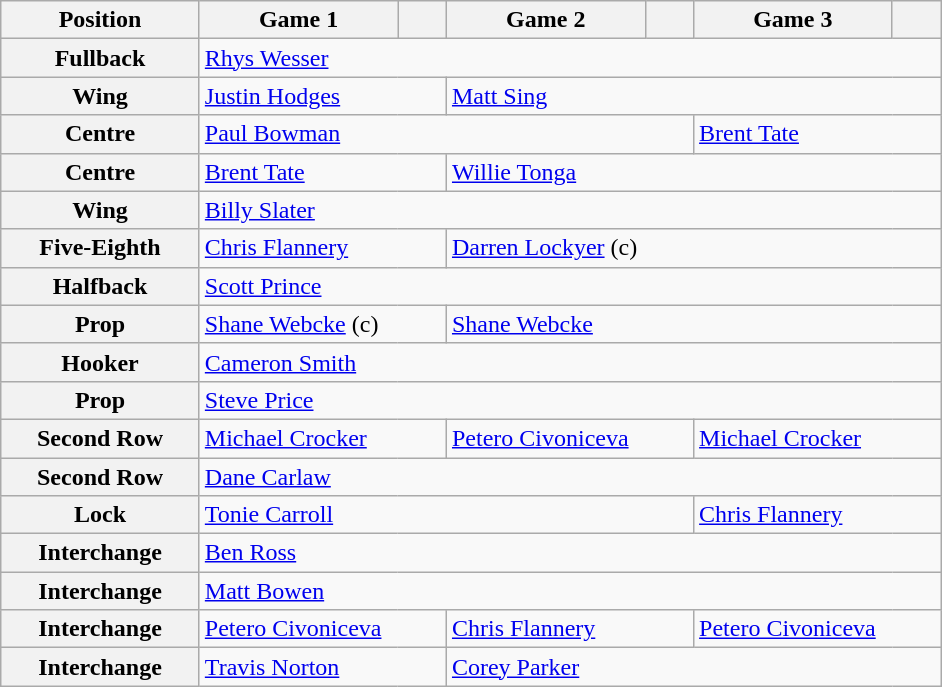<table class="wikitable">
<tr>
<th style="width:125px;">Position</th>
<th style="width:125px;">Game 1</th>
<th style="width:25px;"></th>
<th style="width:125px;">Game 2</th>
<th style="width:25px;"></th>
<th style="width:125px;">Game 3</th>
<th style="width:25px;"></th>
</tr>
<tr>
<th>Fullback</th>
<td colspan="6"> <a href='#'>Rhys Wesser</a></td>
</tr>
<tr>
<th>Wing</th>
<td colspan="2"> <a href='#'>Justin Hodges</a></td>
<td colspan="4"> <a href='#'>Matt Sing</a></td>
</tr>
<tr>
<th>Centre</th>
<td colspan="4"> <a href='#'>Paul Bowman</a></td>
<td colspan="2"> <a href='#'>Brent Tate</a></td>
</tr>
<tr>
<th>Centre</th>
<td colspan="2"> <a href='#'>Brent Tate</a></td>
<td colspan="4"> <a href='#'>Willie Tonga</a></td>
</tr>
<tr>
<th>Wing</th>
<td colspan="6"> <a href='#'>Billy Slater</a></td>
</tr>
<tr>
<th>Five-Eighth</th>
<td colspan="2"> <a href='#'>Chris Flannery</a></td>
<td colspan="4"> <a href='#'>Darren Lockyer</a> (c)</td>
</tr>
<tr>
<th>Halfback</th>
<td colspan="6"> <a href='#'>Scott Prince</a></td>
</tr>
<tr>
<th>Prop</th>
<td colspan="2"> <a href='#'>Shane Webcke</a> (c)</td>
<td colspan="4"> <a href='#'>Shane Webcke</a></td>
</tr>
<tr>
<th>Hooker</th>
<td colspan="6"> <a href='#'>Cameron Smith</a></td>
</tr>
<tr>
<th>Prop</th>
<td colspan="6"> <a href='#'>Steve Price</a></td>
</tr>
<tr>
<th>Second Row</th>
<td colspan="2"> <a href='#'>Michael Crocker</a></td>
<td colspan="2"> <a href='#'>Petero Civoniceva</a></td>
<td colspan="2"> <a href='#'>Michael Crocker</a></td>
</tr>
<tr>
<th>Second Row</th>
<td colspan="6"> <a href='#'>Dane Carlaw</a></td>
</tr>
<tr>
<th>Lock</th>
<td colspan="4"> <a href='#'>Tonie Carroll</a></td>
<td colspan="2"> <a href='#'>Chris Flannery</a></td>
</tr>
<tr>
<th>Interchange</th>
<td colspan="6"> <a href='#'>Ben Ross</a></td>
</tr>
<tr>
<th>Interchange</th>
<td colspan="6"> <a href='#'>Matt Bowen</a></td>
</tr>
<tr>
<th>Interchange</th>
<td colspan="2"> <a href='#'>Petero Civoniceva</a></td>
<td colspan="2"> <a href='#'>Chris Flannery</a></td>
<td colspan="2"> <a href='#'>Petero Civoniceva</a></td>
</tr>
<tr>
<th>Interchange</th>
<td colspan="2"> <a href='#'>Travis Norton</a></td>
<td colspan="4"> <a href='#'>Corey Parker</a></td>
</tr>
</table>
